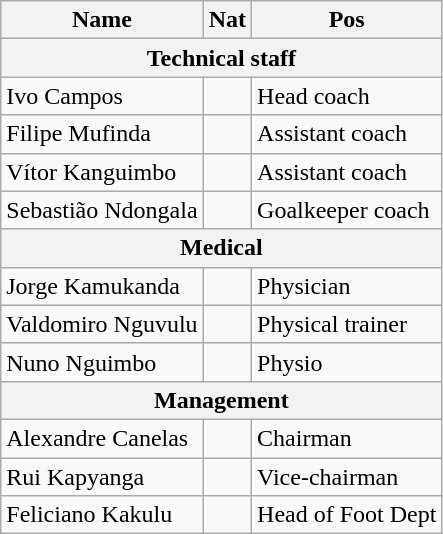<table class="wikitable ve-ce-branchNode ve-ce-tableNode">
<tr>
<th>Name</th>
<th>Nat</th>
<th>Pos</th>
</tr>
<tr>
<th colspan="4">Technical staff</th>
</tr>
<tr>
<td>Ivo Campos</td>
<td></td>
<td>Head coach</td>
</tr>
<tr>
<td>Filipe Mufinda</td>
<td></td>
<td>Assistant coach</td>
</tr>
<tr>
<td>Vítor Kanguimbo</td>
<td></td>
<td>Assistant coach</td>
</tr>
<tr>
<td>Sebastião Ndongala</td>
<td></td>
<td>Goalkeeper coach</td>
</tr>
<tr>
<th colspan="4">Medical</th>
</tr>
<tr>
<td>Jorge Kamukanda</td>
<td></td>
<td>Physician</td>
</tr>
<tr>
<td>Valdomiro Nguvulu</td>
<td></td>
<td>Physical trainer</td>
</tr>
<tr>
<td>Nuno Nguimbo</td>
<td></td>
<td>Physio</td>
</tr>
<tr>
<th colspan="4">Management</th>
</tr>
<tr>
<td>Alexandre Canelas</td>
<td></td>
<td>Chairman</td>
</tr>
<tr>
<td>Rui Kapyanga</td>
<td></td>
<td>Vice-chairman</td>
</tr>
<tr>
<td>Feliciano Kakulu</td>
<td></td>
<td>Head of Foot Dept</td>
</tr>
</table>
